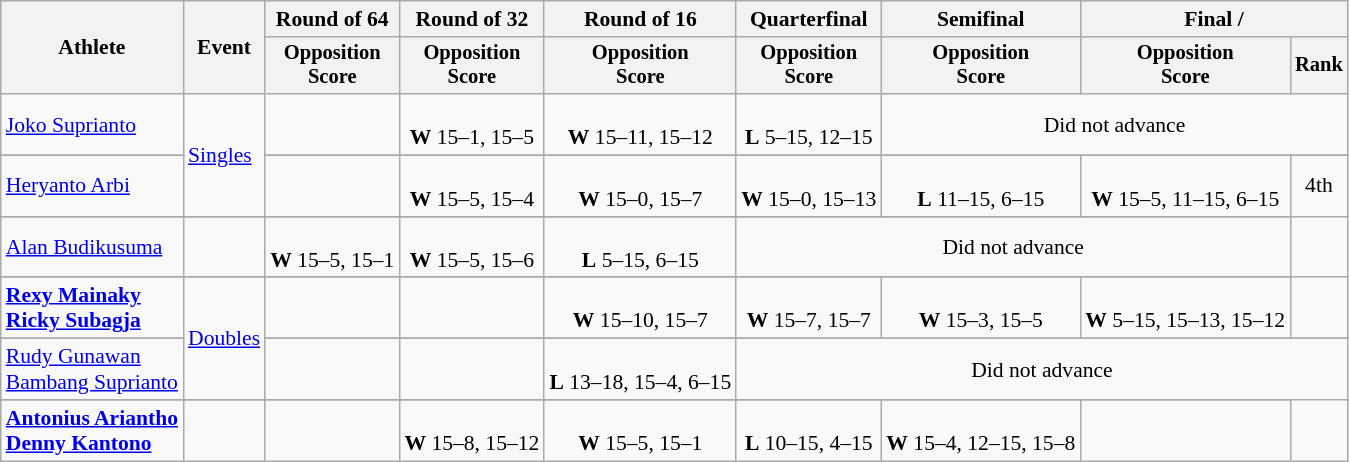<table class=wikitable style="font-size:90%">
<tr>
<th rowspan="2">Athlete</th>
<th rowspan="2">Event</th>
<th>Round of 64</th>
<th>Round of 32</th>
<th>Round of 16</th>
<th>Quarterfinal</th>
<th>Semifinal</th>
<th colspan=2>Final / </th>
</tr>
<tr style="font-size:95%">
<th>Opposition<br>Score</th>
<th>Opposition<br>Score</th>
<th>Opposition<br>Score</th>
<th>Opposition<br>Score</th>
<th>Opposition<br>Score</th>
<th>Opposition<br>Score</th>
<th>Rank</th>
</tr>
<tr align=center>
<td align=left><a href='#'>Joko Suprianto</a></td>
<td align=left rowspan=3><a href='#'>Singles</a></td>
<td></td>
<td><br><strong>W</strong> 15–1, 15–5</td>
<td><br><strong>W</strong> 15–11, 15–12</td>
<td><br><strong>L</strong> 5–15, 12–15</td>
<td colspan=3>Did not advance</td>
</tr>
<tr>
</tr>
<tr align=center>
<td align=left><a href='#'>Heryanto Arbi</a></td>
<td></td>
<td><br><strong>W</strong> 15–5, 15–4</td>
<td><br><strong>W</strong> 15–0, 15–7</td>
<td><br><strong>W</strong> 15–0, 15–13</td>
<td><br><strong>L</strong> 11–15, 6–15</td>
<td><br><strong>W</strong> 15–5, 11–15, 6–15</td>
<td>4th</td>
</tr>
<tr>
</tr>
<tr align=center>
<td align=left><a href='#'>Alan Budikusuma</a></td>
<td></td>
<td><br><strong>W</strong> 15–5, 15–1</td>
<td><br><strong>W</strong> 15–5, 15–6</td>
<td><br><strong>L</strong> 5–15, 6–15</td>
<td colspan=3>Did not advance</td>
</tr>
<tr>
</tr>
<tr align=center>
<td align=left><strong><a href='#'>Rexy Mainaky</a> <br> <a href='#'>Ricky Subagja</a></strong></td>
<td align=left rowspan=3><a href='#'>Doubles</a></td>
<td></td>
<td></td>
<td><br><strong>W</strong> 15–10, 15–7</td>
<td><br><strong>W</strong> 15–7, 15–7</td>
<td><br><strong>W</strong> 15–3, 15–5</td>
<td><br><strong>W</strong> 5–15, 15–13, 15–12</td>
<td></td>
</tr>
<tr>
</tr>
<tr align=center>
<td align=left><a href='#'>Rudy Gunawan</a> <br> <a href='#'>Bambang Suprianto</a></td>
<td></td>
<td></td>
<td><br><strong>L</strong> 13–18, 15–4, 6–15</td>
<td colspan=4>Did not advance</td>
</tr>
<tr>
</tr>
<tr align=center>
<td align=left><strong><a href='#'>Antonius Ariantho</a> <br> <a href='#'>Denny Kantono</a></strong></td>
<td></td>
<td></td>
<td><br><strong>W</strong> 15–8, 15–12</td>
<td><br><strong>W</strong> 15–5, 15–1</td>
<td><br><strong>L</strong> 10–15, 4–15</td>
<td><br><strong>W</strong> 15–4, 12–15, 15–8</td>
<td></td>
</tr>
</table>
